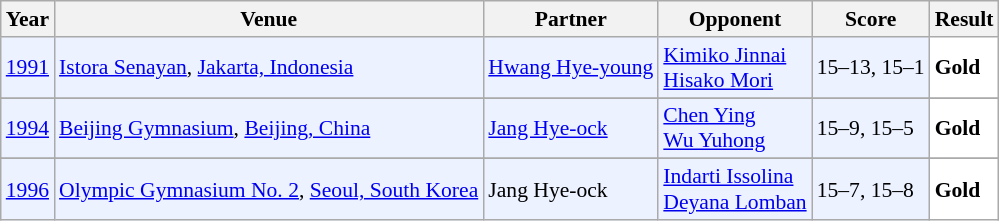<table class="sortable wikitable" style="font-size: 90%;">
<tr>
<th>Year</th>
<th>Venue</th>
<th>Partner</th>
<th>Opponent</th>
<th>Score</th>
<th>Result</th>
</tr>
<tr style="background:#ECF2FF">
<td align="center"><a href='#'>1991</a></td>
<td align="left"><a href='#'>Istora Senayan</a>, <a href='#'>Jakarta, Indonesia</a></td>
<td align="left"> <a href='#'>Hwang Hye-young</a></td>
<td align="left"> <a href='#'>Kimiko Jinnai</a> <br>  <a href='#'>Hisako Mori</a></td>
<td align="left">15–13, 15–1</td>
<td style="text-align:left; background:white"> <strong>Gold</strong></td>
</tr>
<tr>
</tr>
<tr style="background:#ECF2FF">
<td align="center"><a href='#'>1994</a></td>
<td align="left"><a href='#'>Beijing Gymnasium</a>, <a href='#'>Beijing, China</a></td>
<td align="left"> <a href='#'>Jang Hye-ock</a></td>
<td align="left"> <a href='#'>Chen Ying</a> <br>  <a href='#'>Wu Yuhong</a></td>
<td align="left">15–9, 15–5</td>
<td style="text-align:left; background:white"> <strong>Gold</strong></td>
</tr>
<tr>
</tr>
<tr style="background:#ECF2FF">
<td align="center"><a href='#'>1996</a></td>
<td align="left"><a href='#'>Olympic Gymnasium No. 2</a>, <a href='#'>Seoul, South Korea</a></td>
<td align="left"> Jang Hye-ock</td>
<td align="left"> <a href='#'>Indarti Issolina</a> <br>  <a href='#'>Deyana Lomban</a></td>
<td align="left">15–7, 15–8</td>
<td style="text-align:left; background:white"> <strong>Gold</strong></td>
</tr>
</table>
